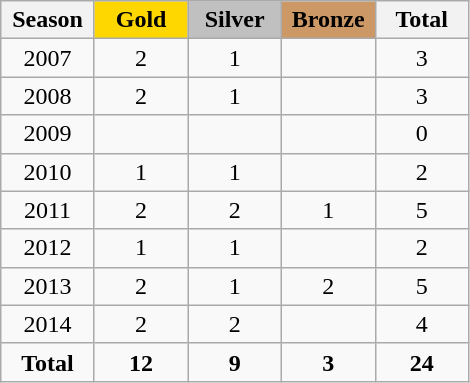<table class="wikitable" style="text-align:center;">
<tr>
<th width = "55">Season</th>
<th width = "55" style="background: gold;">Gold</th>
<th width = "55" style="background: silver;">Silver</th>
<th width = "55" style="background: #cc9966;">Bronze</th>
<th width = "55">Total</th>
</tr>
<tr>
<td>2007</td>
<td>2</td>
<td>1</td>
<td></td>
<td>3</td>
</tr>
<tr>
<td>2008</td>
<td>2</td>
<td>1</td>
<td></td>
<td>3</td>
</tr>
<tr>
<td>2009</td>
<td></td>
<td></td>
<td></td>
<td>0</td>
</tr>
<tr>
<td>2010</td>
<td>1</td>
<td>1</td>
<td></td>
<td>2</td>
</tr>
<tr>
<td>2011</td>
<td>2</td>
<td>2</td>
<td>1</td>
<td>5</td>
</tr>
<tr>
<td>2012</td>
<td>1</td>
<td>1</td>
<td></td>
<td>2</td>
</tr>
<tr>
<td>2013</td>
<td>2</td>
<td>1</td>
<td>2</td>
<td>5</td>
</tr>
<tr>
<td>2014</td>
<td>2</td>
<td>2</td>
<td></td>
<td>4</td>
</tr>
<tr>
<td><strong>Total</strong></td>
<td><strong>12</strong></td>
<td><strong>9</strong></td>
<td><strong>3</strong></td>
<td><strong>24</strong></td>
</tr>
</table>
